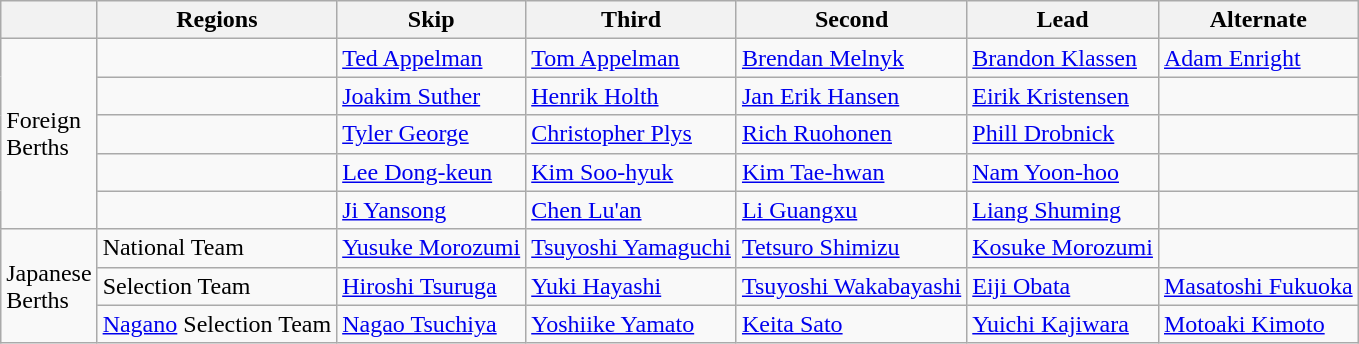<table class="wikitable">
<tr>
<th></th>
<th>Regions</th>
<th>Skip</th>
<th>Third</th>
<th>Second</th>
<th>Lead</th>
<th>Alternate</th>
</tr>
<tr>
<td rowspan=5>Foreign <br> Berths</td>
<td></td>
<td><a href='#'>Ted Appelman</a></td>
<td><a href='#'>Tom Appelman</a></td>
<td><a href='#'>Brendan Melnyk</a></td>
<td><a href='#'>Brandon Klassen</a></td>
<td><a href='#'>Adam Enright</a></td>
</tr>
<tr>
<td></td>
<td><a href='#'>Joakim Suther</a></td>
<td><a href='#'>Henrik Holth</a></td>
<td><a href='#'>Jan Erik Hansen</a></td>
<td><a href='#'>Eirik Kristensen</a></td>
<td></td>
</tr>
<tr>
<td></td>
<td><a href='#'>Tyler George</a></td>
<td><a href='#'>Christopher Plys</a></td>
<td><a href='#'>Rich Ruohonen</a></td>
<td><a href='#'>Phill Drobnick</a></td>
<td></td>
</tr>
<tr>
<td></td>
<td><a href='#'>Lee Dong-keun</a></td>
<td><a href='#'>Kim Soo-hyuk</a></td>
<td><a href='#'>Kim Tae-hwan</a></td>
<td><a href='#'>Nam Yoon-hoo</a></td>
<td></td>
</tr>
<tr>
<td></td>
<td><a href='#'>Ji Yansong</a></td>
<td><a href='#'>Chen Lu'an</a></td>
<td><a href='#'>Li Guangxu</a></td>
<td><a href='#'>Liang Shuming</a></td>
<td></td>
</tr>
<tr>
<td rowspan=3>Japanese <br> Berths</td>
<td> National Team</td>
<td><a href='#'>Yusuke Morozumi</a></td>
<td><a href='#'>Tsuyoshi Yamaguchi</a></td>
<td><a href='#'>Tetsuro Shimizu</a></td>
<td><a href='#'>Kosuke Morozumi</a></td>
<td></td>
</tr>
<tr>
<td> Selection Team</td>
<td><a href='#'>Hiroshi Tsuruga</a></td>
<td><a href='#'>Yuki Hayashi</a></td>
<td><a href='#'>Tsuyoshi Wakabayashi</a></td>
<td><a href='#'>Eiji Obata</a></td>
<td><a href='#'>Masatoshi Fukuoka</a></td>
</tr>
<tr>
<td> <a href='#'>Nagano</a> Selection Team</td>
<td><a href='#'>Nagao Tsuchiya</a></td>
<td><a href='#'>Yoshiike Yamato</a></td>
<td><a href='#'>Keita Sato</a></td>
<td><a href='#'>Yuichi Kajiwara</a></td>
<td><a href='#'>Motoaki Kimoto</a></td>
</tr>
</table>
